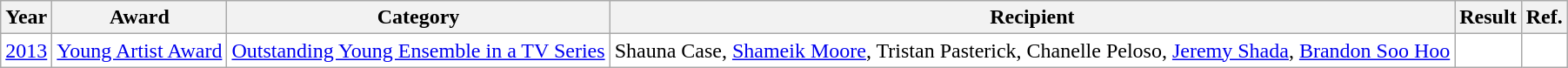<table class="wikitable" rowspan=6; style="text-align: center; background:#ffffff;">
<tr>
<th>Year</th>
<th>Award</th>
<th>Category</th>
<th>Recipient</th>
<th>Result</th>
<th>Ref.</th>
</tr>
<tr>
<td><a href='#'>2013</a></td>
<td><a href='#'>Young Artist Award</a></td>
<td><a href='#'>Outstanding Young Ensemble in a TV Series</a></td>
<td>Shauna Case, <a href='#'>Shameik Moore</a>, Tristan Pasterick, Chanelle Peloso, <a href='#'>Jeremy Shada</a>, <a href='#'>Brandon Soo Hoo</a></td>
<td></td>
<td></td>
</tr>
</table>
